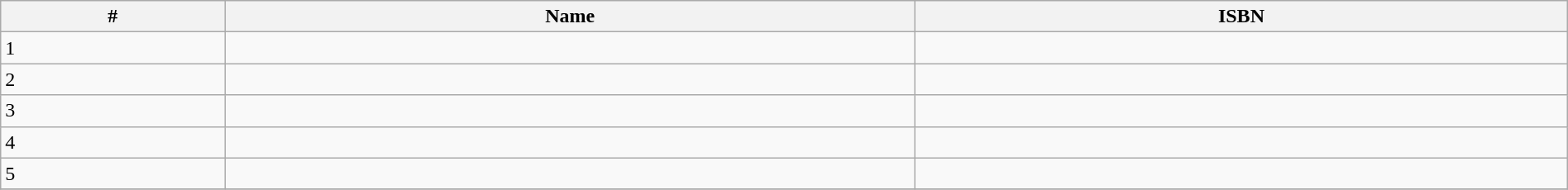<table class="wikitable" width="100%">
<tr>
<th>#</th>
<th>Name</th>
<th>ISBN</th>
</tr>
<tr>
<td>1</td>
<td></td>
<td><small></small></td>
</tr>
<tr>
<td>2</td>
<td></td>
<td><small></small></td>
</tr>
<tr>
<td>3</td>
<td></td>
<td><small></small></td>
</tr>
<tr>
<td>4</td>
<td></td>
<td><small></small></td>
</tr>
<tr>
<td>5</td>
<td></td>
<td><small></small></td>
</tr>
<tr>
</tr>
</table>
